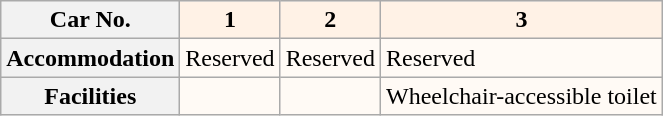<table class="wikitable">
<tr>
<th>Car No.</th>
<th style="background: #FFF2E6">1</th>
<th style="background: #FFF2E6">2</th>
<th style="background: #FFF2E6">3</th>
</tr>
<tr>
<th>Accommodation</th>
<td style="background: #FFFAF5">Reserved</td>
<td style="background: #FFFAF5">Reserved</td>
<td style="background: #FFFAF5">Reserved</td>
</tr>
<tr>
<th>Facilities</th>
<td style="background: #FFFAF5"> </td>
<td style="background: #FFFAF5"> </td>
<td style="background: #FFFAF5">Wheelchair-accessible toilet</td>
</tr>
</table>
